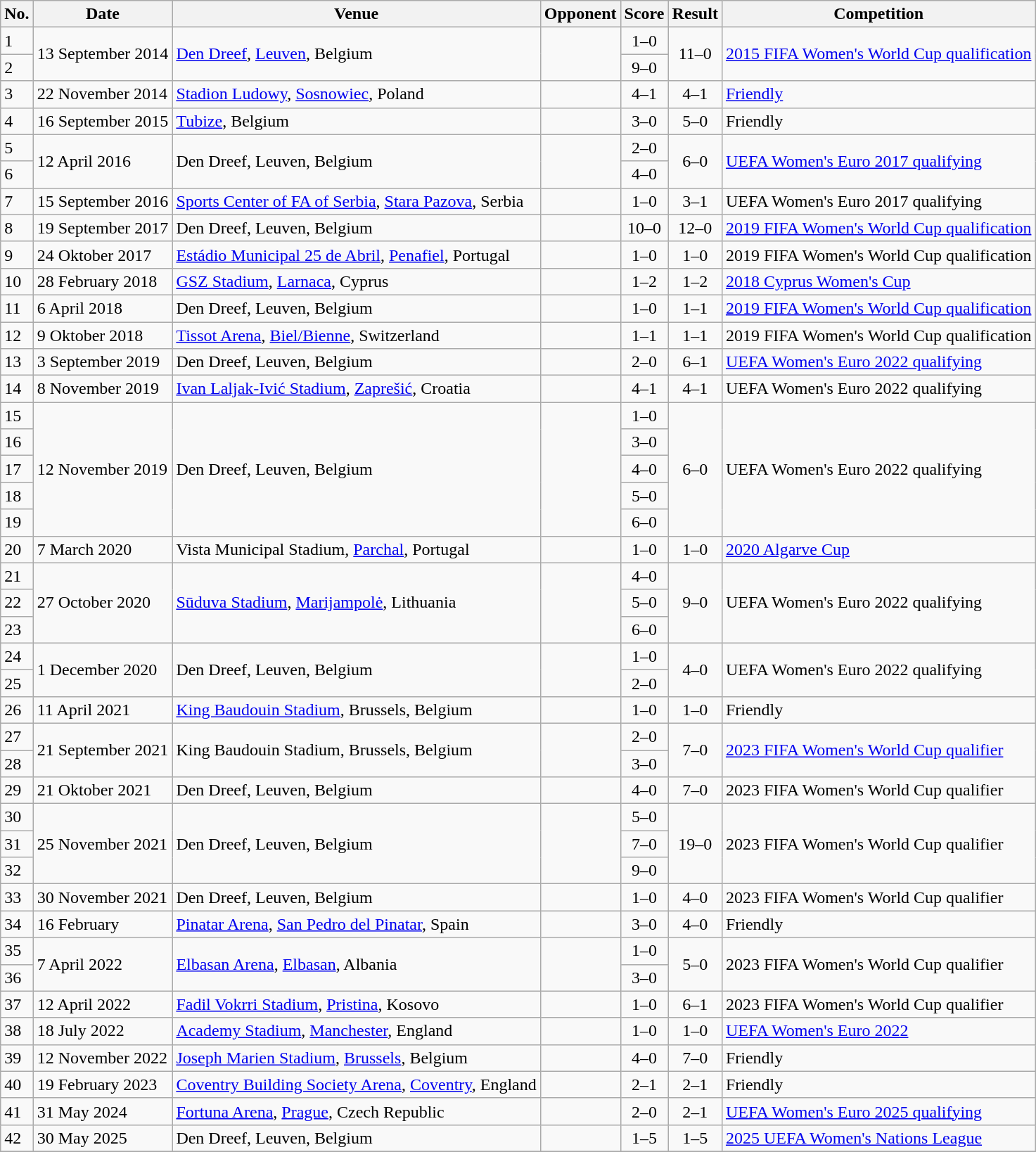<table class="wikitable sortable">
<tr>
<th scope="col">No.</th>
<th scope="col">Date</th>
<th scope="col">Venue</th>
<th scope="col">Opponent</th>
<th scope="col">Score</th>
<th scope="col">Result</th>
<th scope="col">Competition</th>
</tr>
<tr>
<td>1</td>
<td rowspan=2>13 September 2014</td>
<td rowspan=2><a href='#'>Den Dreef</a>, <a href='#'>Leuven</a>, Belgium</td>
<td rowspan=2></td>
<td align=center>1–0</td>
<td rowspan=2 align=center>11–0</td>
<td rowspan=2><a href='#'>2015 FIFA Women's World Cup qualification</a></td>
</tr>
<tr>
<td>2</td>
<td align=center>9–0</td>
</tr>
<tr>
<td>3</td>
<td>22 November 2014</td>
<td><a href='#'>Stadion Ludowy</a>, <a href='#'>Sosnowiec</a>, Poland</td>
<td></td>
<td align=center>4–1</td>
<td align=center>4–1</td>
<td><a href='#'>Friendly</a></td>
</tr>
<tr>
<td>4</td>
<td>16 September 2015</td>
<td><a href='#'>Tubize</a>, Belgium</td>
<td></td>
<td align=center>3–0</td>
<td align=center>5–0</td>
<td>Friendly</td>
</tr>
<tr>
<td>5</td>
<td rowspan=2>12 April 2016</td>
<td rowspan=2>Den Dreef, Leuven, Belgium</td>
<td rowspan=2></td>
<td align=center>2–0</td>
<td rowspan=2 align=center>6–0</td>
<td rowspan=2><a href='#'>UEFA Women's Euro 2017 qualifying</a></td>
</tr>
<tr>
<td>6</td>
<td align=center>4–0</td>
</tr>
<tr>
<td>7</td>
<td>15 September 2016</td>
<td><a href='#'>Sports Center of FA of Serbia</a>, <a href='#'>Stara Pazova</a>, Serbia</td>
<td></td>
<td align=center>1–0</td>
<td align=center>3–1</td>
<td>UEFA Women's Euro 2017 qualifying</td>
</tr>
<tr>
<td>8</td>
<td>19 September 2017</td>
<td>Den Dreef, Leuven, Belgium</td>
<td></td>
<td align=center>10–0</td>
<td align=center>12–0</td>
<td><a href='#'>2019 FIFA Women's World Cup qualification</a></td>
</tr>
<tr>
<td>9</td>
<td>24 Oktober 2017</td>
<td><a href='#'>Estádio Municipal 25 de Abril</a>, <a href='#'>Penafiel</a>, Portugal</td>
<td></td>
<td align=center>1–0</td>
<td align=center>1–0</td>
<td>2019 FIFA Women's World Cup qualification</td>
</tr>
<tr>
<td>10</td>
<td>28 February 2018</td>
<td><a href='#'>GSZ Stadium</a>, <a href='#'>Larnaca</a>, Cyprus</td>
<td></td>
<td align=center>1–2</td>
<td align=center>1–2</td>
<td><a href='#'>2018 Cyprus Women's Cup</a></td>
</tr>
<tr>
<td>11</td>
<td>6 April 2018</td>
<td>Den Dreef, Leuven, Belgium</td>
<td></td>
<td align=center>1–0</td>
<td align=center>1–1</td>
<td><a href='#'>2019 FIFA Women's World Cup qualification</a></td>
</tr>
<tr>
<td>12</td>
<td>9 Oktober 2018</td>
<td><a href='#'>Tissot Arena</a>, <a href='#'>Biel/Bienne</a>, Switzerland</td>
<td></td>
<td align=center>1–1</td>
<td align=center>1–1</td>
<td>2019 FIFA Women's World Cup qualification</td>
</tr>
<tr>
<td>13</td>
<td>3 September 2019</td>
<td>Den Dreef, Leuven, Belgium</td>
<td></td>
<td align=center>2–0</td>
<td align=center>6–1</td>
<td><a href='#'>UEFA Women's Euro 2022 qualifying</a></td>
</tr>
<tr>
<td>14</td>
<td>8 November 2019</td>
<td><a href='#'>Ivan Laljak-Ivić Stadium</a>, <a href='#'>Zaprešić</a>, Croatia</td>
<td></td>
<td align=center>4–1</td>
<td align=center>4–1</td>
<td>UEFA Women's Euro 2022 qualifying</td>
</tr>
<tr>
<td>15</td>
<td rowspan=5>12 November 2019</td>
<td rowspan=5>Den Dreef, Leuven, Belgium</td>
<td rowspan=5></td>
<td align=center>1–0</td>
<td rowspan=5 align=center>6–0</td>
<td rowspan=5>UEFA Women's Euro 2022 qualifying</td>
</tr>
<tr>
<td>16</td>
<td align=center>3–0</td>
</tr>
<tr>
<td>17</td>
<td align=center>4–0</td>
</tr>
<tr>
<td>18</td>
<td align=center>5–0</td>
</tr>
<tr>
<td>19</td>
<td align=center>6–0</td>
</tr>
<tr>
<td>20</td>
<td>7 March 2020</td>
<td>Vista Municipal Stadium, <a href='#'>Parchal</a>, Portugal</td>
<td></td>
<td align=center>1–0</td>
<td align=center>1–0</td>
<td><a href='#'>2020 Algarve Cup</a></td>
</tr>
<tr>
<td>21</td>
<td rowspan=3>27 October 2020</td>
<td rowspan=3><a href='#'>Sūduva Stadium</a>, <a href='#'>Marijampolė</a>, Lithuania</td>
<td rowspan=3></td>
<td align=center>4–0</td>
<td rowspan=3 align=center>9–0</td>
<td rowspan=3>UEFA Women's Euro 2022 qualifying</td>
</tr>
<tr>
<td>22</td>
<td align=center>5–0</td>
</tr>
<tr>
<td>23</td>
<td align=center>6–0</td>
</tr>
<tr>
<td>24</td>
<td rowspan=2>1 December 2020</td>
<td rowspan=2>Den Dreef, Leuven, Belgium</td>
<td rowspan=2></td>
<td align=center>1–0</td>
<td rowspan=2 align=center>4–0</td>
<td rowspan=2>UEFA Women's Euro 2022 qualifying</td>
</tr>
<tr>
<td>25</td>
<td align=center>2–0</td>
</tr>
<tr>
<td>26</td>
<td>11 April 2021</td>
<td><a href='#'>King Baudouin Stadium</a>, Brussels, Belgium</td>
<td></td>
<td align=center>1–0</td>
<td align=center>1–0</td>
<td>Friendly</td>
</tr>
<tr>
<td>27</td>
<td rowspan=2>21 September 2021</td>
<td rowspan=2>King Baudouin Stadium, Brussels, Belgium</td>
<td rowspan=2></td>
<td align=center>2–0</td>
<td rowspan=2 align=center>7–0</td>
<td rowspan=2><a href='#'>2023 FIFA Women's World Cup qualifier</a></td>
</tr>
<tr>
<td>28</td>
<td align=center>3–0</td>
</tr>
<tr>
<td>29</td>
<td>21 Oktober 2021</td>
<td>Den Dreef, Leuven, Belgium</td>
<td></td>
<td align=center>4–0</td>
<td align=center>7–0</td>
<td>2023 FIFA Women's World Cup qualifier</td>
</tr>
<tr>
<td>30</td>
<td rowspan=3>25 November 2021</td>
<td rowspan=3>Den Dreef, Leuven, Belgium</td>
<td rowspan=3></td>
<td align=center>5–0</td>
<td rowspan=3 align=center>19–0</td>
<td rowspan=3>2023 FIFA Women's World Cup qualifier</td>
</tr>
<tr>
<td>31</td>
<td align=center>7–0</td>
</tr>
<tr>
<td>32</td>
<td align=center>9–0</td>
</tr>
<tr>
<td>33</td>
<td>30 November 2021</td>
<td>Den Dreef, Leuven, Belgium</td>
<td></td>
<td align=center>1–0</td>
<td align=center>4–0</td>
<td>2023 FIFA Women's World Cup qualifier</td>
</tr>
<tr>
<td>34</td>
<td>16 February</td>
<td><a href='#'>Pinatar Arena</a>, <a href='#'>San Pedro del Pinatar</a>, Spain</td>
<td></td>
<td align=center>3–0</td>
<td align=center>4–0</td>
<td>Friendly</td>
</tr>
<tr>
<td>35</td>
<td rowspan=2>7 April 2022</td>
<td rowspan=2><a href='#'>Elbasan Arena</a>, <a href='#'>Elbasan</a>, Albania</td>
<td rowspan=2></td>
<td align=center>1–0</td>
<td rowspan=2 align=center>5–0</td>
<td rowspan=2>2023 FIFA Women's World Cup qualifier</td>
</tr>
<tr>
<td>36</td>
<td align=center>3–0</td>
</tr>
<tr>
<td>37</td>
<td>12 April 2022</td>
<td><a href='#'>Fadil Vokrri Stadium</a>, <a href='#'>Pristina</a>, Kosovo</td>
<td></td>
<td align=center>1–0</td>
<td align=center>6–1</td>
<td>2023 FIFA Women's World Cup qualifier</td>
</tr>
<tr>
<td>38</td>
<td>18 July 2022</td>
<td><a href='#'>Academy Stadium</a>, <a href='#'>Manchester</a>, England</td>
<td></td>
<td align=center>1–0</td>
<td align=center>1–0</td>
<td><a href='#'>UEFA Women's Euro 2022</a></td>
</tr>
<tr>
<td>39</td>
<td>12 November 2022</td>
<td><a href='#'>Joseph Marien Stadium</a>, <a href='#'>Brussels</a>, Belgium</td>
<td></td>
<td align=center>4–0</td>
<td align=center>7–0</td>
<td>Friendly</td>
</tr>
<tr>
<td>40</td>
<td>19 February 2023</td>
<td><a href='#'>Coventry Building Society Arena</a>, <a href='#'>Coventry</a>, England</td>
<td></td>
<td align=center>2–1</td>
<td align=center>2–1</td>
<td>Friendly</td>
</tr>
<tr>
<td>41</td>
<td>31 May 2024</td>
<td><a href='#'>Fortuna Arena</a>, <a href='#'>Prague</a>, Czech Republic</td>
<td></td>
<td align=center>2–0</td>
<td align=center>2–1</td>
<td><a href='#'>UEFA Women's Euro 2025 qualifying</a></td>
</tr>
<tr>
<td>42</td>
<td>30 May 2025</td>
<td>Den Dreef, Leuven, Belgium</td>
<td></td>
<td align=center>1–5</td>
<td align=center>1–5</td>
<td><a href='#'>2025 UEFA Women's Nations League</a></td>
</tr>
<tr>
</tr>
</table>
